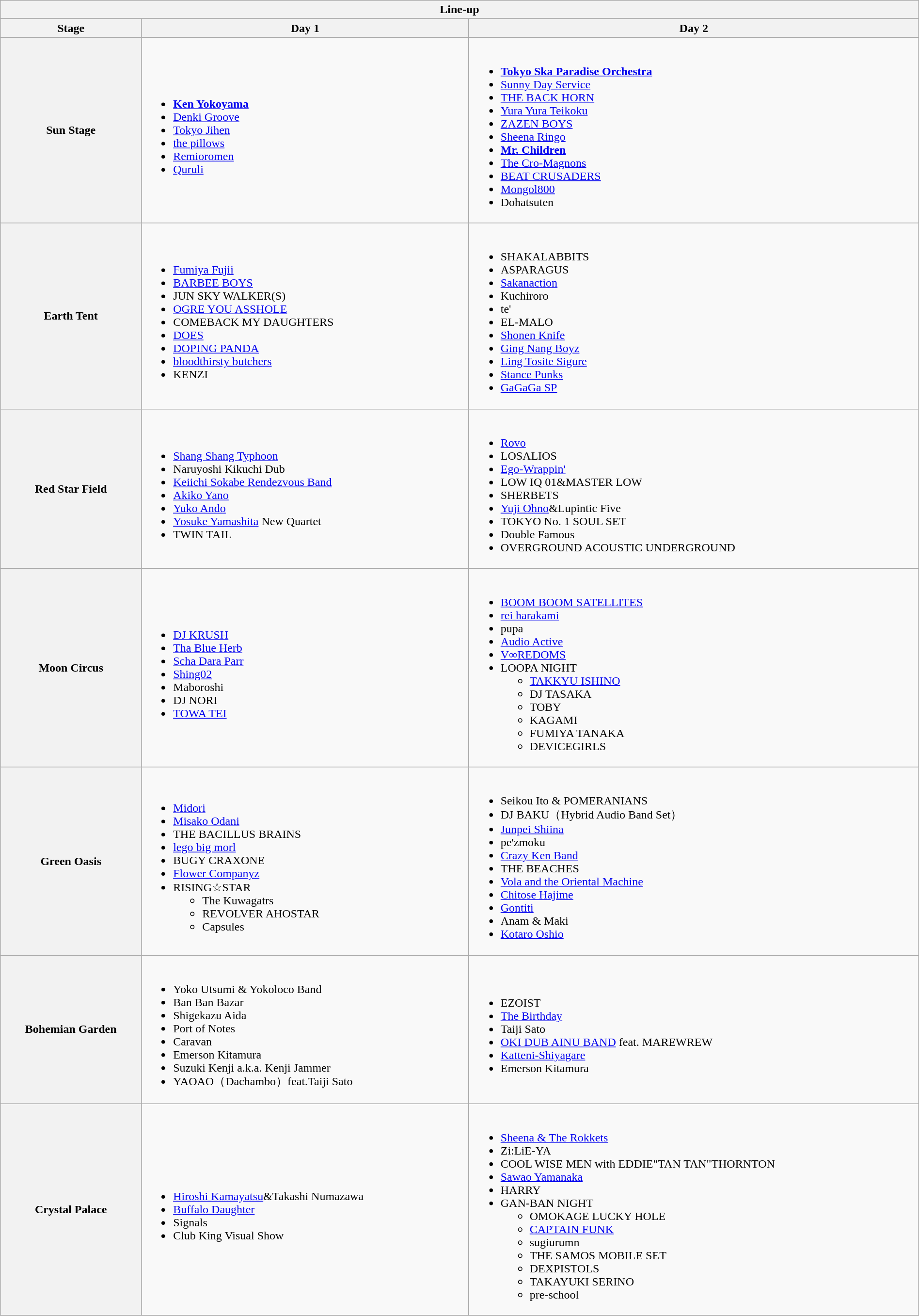<table class="wikitable collapsible collapsed" style="clear:none; margin:0 auto; padding:0 auto;width:100%">
<tr>
<th colspan="3">Line-up</th>
</tr>
<tr>
<th>Stage</th>
<th>Day 1</th>
<th>Day 2</th>
</tr>
<tr>
<th>Sun Stage</th>
<td><br><ul><li><strong><a href='#'>Ken Yokoyama</a></strong></li><li><a href='#'>Denki Groove</a></li><li><a href='#'>Tokyo Jihen</a></li><li><a href='#'>the pillows</a></li><li><a href='#'>Remioromen</a></li><li><a href='#'>Quruli</a></li></ul></td>
<td><br><ul><li><strong><a href='#'>Tokyo Ska Paradise Orchestra</a></strong></li><li><a href='#'>Sunny Day Service</a></li><li><a href='#'>THE BACK HORN</a></li><li><a href='#'>Yura Yura Teikoku</a></li><li><a href='#'>ZAZEN BOYS</a></li><li><a href='#'>Sheena Ringo</a></li><li><strong><a href='#'>Mr. Children</a></strong></li><li><a href='#'>The Cro-Magnons</a></li><li><a href='#'>BEAT CRUSADERS</a></li><li><a href='#'>Mongol800</a></li><li>Dohatsuten</li></ul></td>
</tr>
<tr>
<th>Earth Tent</th>
<td><br><ul><li><a href='#'>Fumiya Fujii</a></li><li><a href='#'>BARBEE BOYS</a></li><li>JUN SKY WALKER(S)</li><li><a href='#'>OGRE YOU ASSHOLE</a></li><li>COMEBACK MY DAUGHTERS</li><li><a href='#'>DOES</a></li><li><a href='#'>DOPING PANDA</a></li><li><a href='#'>bloodthirsty butchers</a></li><li>KENZI</li></ul></td>
<td><br><ul><li>SHAKALABBITS</li><li>ASPARAGUS</li><li><a href='#'>Sakanaction</a></li><li>Kuchiroro</li><li>te'</li><li>EL-MALO</li><li><a href='#'>Shonen Knife</a></li><li><a href='#'>Ging Nang Boyz</a></li><li><a href='#'>Ling Tosite Sigure</a></li><li><a href='#'>Stance Punks</a></li><li><a href='#'>GaGaGa SP</a></li></ul></td>
</tr>
<tr>
<th>Red Star Field</th>
<td><br><ul><li><a href='#'>Shang Shang Typhoon</a></li><li>Naruyoshi Kikuchi Dub</li><li><a href='#'>Keiichi Sokabe Rendezvous Band</a></li><li><a href='#'>Akiko Yano</a></li><li><a href='#'>Yuko Ando</a></li><li><a href='#'>Yosuke Yamashita</a> New Quartet</li><li>TWIN TAIL</li></ul></td>
<td><br><ul><li><a href='#'>Rovo</a></li><li>LOSALIOS</li><li><a href='#'>Ego-Wrappin'</a></li><li>LOW IQ 01&MASTER LOW</li><li>SHERBETS</li><li><a href='#'>Yuji Ohno</a>&Lupintic Five</li><li>TOKYO No. 1 SOUL SET</li><li>Double Famous</li><li>OVERGROUND ACOUSTIC UNDERGROUND</li></ul></td>
</tr>
<tr>
<th>Moon Circus</th>
<td><br><ul><li><a href='#'>DJ KRUSH</a></li><li><a href='#'>Tha Blue Herb</a></li><li><a href='#'>Scha Dara Parr</a></li><li><a href='#'>Shing02</a></li><li>Maboroshi</li><li>DJ NORI</li><li><a href='#'>TOWA TEI</a></li></ul></td>
<td><br><ul><li><a href='#'>BOOM BOOM SATELLITES</a></li><li><a href='#'>rei harakami</a></li><li>pupa</li><li><a href='#'>Audio Active</a></li><li><a href='#'>V∞REDOMS</a></li><li>LOOPA NIGHT<ul><li><a href='#'>TAKKYU ISHINO</a></li><li>DJ TASAKA</li><li>TOBY</li><li>KAGAMI</li><li>FUMIYA TANAKA</li><li>DEVICEGIRLS</li></ul></li></ul></td>
</tr>
<tr>
<th>Green Oasis</th>
<td><br><ul><li><a href='#'>Midori</a></li><li><a href='#'>Misako Odani</a></li><li>THE BACILLUS BRAINS</li><li><a href='#'>lego big morl</a></li><li>BUGY CRAXONE</li><li><a href='#'>Flower Companyz</a></li><li>RISING☆STAR<ul><li>The Kuwagatrs</li><li>REVOLVER AHOSTAR</li><li>Capsules</li></ul></li></ul></td>
<td><br><ul><li>Seikou Ito & POMERANIANS</li><li>DJ BAKU（Hybrid Audio Band Set）</li><li><a href='#'>Junpei Shiina</a></li><li>pe'zmoku</li><li><a href='#'>Crazy Ken Band</a></li><li>THE BEACHES</li><li><a href='#'>Vola and the Oriental Machine</a></li><li><a href='#'>Chitose Hajime</a></li><li><a href='#'>Gontiti</a></li><li>Anam & Maki</li><li><a href='#'>Kotaro Oshio</a></li></ul></td>
</tr>
<tr>
<th>Bohemian Garden</th>
<td><br><ul><li>Yoko Utsumi & Yokoloco Band</li><li>Ban Ban Bazar</li><li>Shigekazu Aida</li><li>Port of Notes</li><li>Caravan</li><li>Emerson Kitamura</li><li>Suzuki Kenji a.k.a. Kenji Jammer</li><li>YAOAO（Dachambo）feat.Taiji Sato</li></ul></td>
<td><br><ul><li>EZOIST</li><li><a href='#'>The Birthday</a></li><li>Taiji Sato</li><li><a href='#'>OKI DUB AINU BAND</a> feat. MAREWREW</li><li><a href='#'>Katteni-Shiyagare</a></li><li>Emerson Kitamura</li></ul></td>
</tr>
<tr>
<th>Crystal Palace</th>
<td><br><ul><li><a href='#'>Hiroshi Kamayatsu</a>&Takashi Numazawa</li><li><a href='#'>Buffalo Daughter</a></li><li>Signals</li><li>Club King Visual Show</li></ul></td>
<td><br><ul><li><a href='#'>Sheena & The Rokkets</a></li><li>Zi:LiE-YA</li><li>COOL WISE MEN with EDDIE"TAN TAN"THORNTON</li><li><a href='#'>Sawao Yamanaka</a></li><li>HARRY</li><li>GAN-BAN NIGHT<ul><li>OMOKAGE LUCKY HOLE</li><li><a href='#'>CAPTAIN FUNK</a></li><li>sugiurumn</li><li>THE SAMOS MOBILE SET</li><li>DEXPISTOLS</li><li>TAKAYUKI SERINO</li><li>pre-school</li></ul></li></ul></td>
</tr>
</table>
